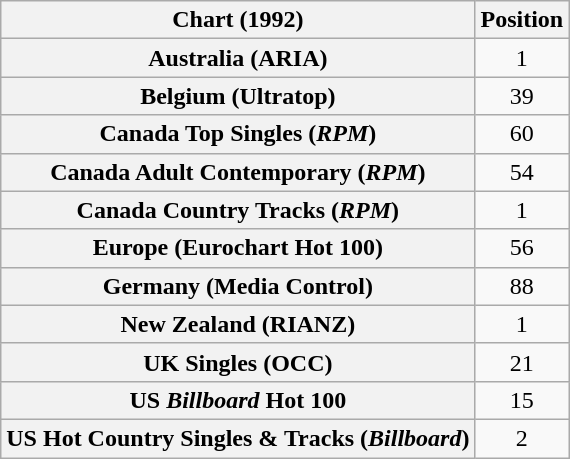<table class="wikitable sortable plainrowheaders" style="text-align:center">
<tr>
<th>Chart (1992)</th>
<th>Position</th>
</tr>
<tr>
<th scope="row">Australia (ARIA)</th>
<td>1</td>
</tr>
<tr>
<th scope="row">Belgium (Ultratop)</th>
<td>39</td>
</tr>
<tr>
<th scope="row">Canada Top Singles (<em>RPM</em>)</th>
<td>60</td>
</tr>
<tr>
<th scope="row">Canada Adult Contemporary (<em>RPM</em>)</th>
<td>54</td>
</tr>
<tr>
<th scope="row">Canada Country Tracks (<em>RPM</em>)</th>
<td>1</td>
</tr>
<tr>
<th scope="row">Europe (Eurochart Hot 100)</th>
<td>56</td>
</tr>
<tr>
<th scope="row">Germany (Media Control)</th>
<td>88</td>
</tr>
<tr>
<th scope="row">New Zealand (RIANZ)</th>
<td>1</td>
</tr>
<tr>
<th scope="row">UK Singles (OCC)</th>
<td>21</td>
</tr>
<tr>
<th scope="row">US <em>Billboard</em> Hot 100</th>
<td>15</td>
</tr>
<tr>
<th scope="row">US Hot Country Singles & Tracks (<em>Billboard</em>)</th>
<td>2</td>
</tr>
</table>
